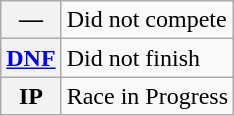<table class="wikitable">
<tr>
<th scope="row">—</th>
<td>Did not compete</td>
</tr>
<tr>
<th scope="row"><a href='#'>DNF</a></th>
<td>Did not finish</td>
</tr>
<tr>
<th scope="row">IP</th>
<td>Race in Progress</td>
</tr>
</table>
